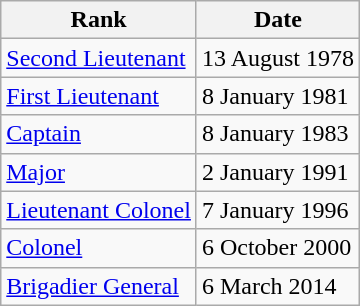<table class="wikitable">
<tr>
<th>Rank</th>
<th>Date</th>
</tr>
<tr>
<td> <a href='#'>Second Lieutenant</a></td>
<td>13 August 1978</td>
</tr>
<tr>
<td> <a href='#'>First Lieutenant</a></td>
<td>8 January 1981</td>
</tr>
<tr>
<td> <a href='#'>Captain</a></td>
<td>8 January 1983</td>
</tr>
<tr>
<td> <a href='#'>Major</a></td>
<td>2 January 1991</td>
</tr>
<tr>
<td> <a href='#'>Lieutenant Colonel</a></td>
<td>7 January 1996</td>
</tr>
<tr>
<td> <a href='#'>Colonel</a></td>
<td>6 October 2000</td>
</tr>
<tr>
<td> <a href='#'>Brigadier General</a></td>
<td>6 March 2014</td>
</tr>
</table>
